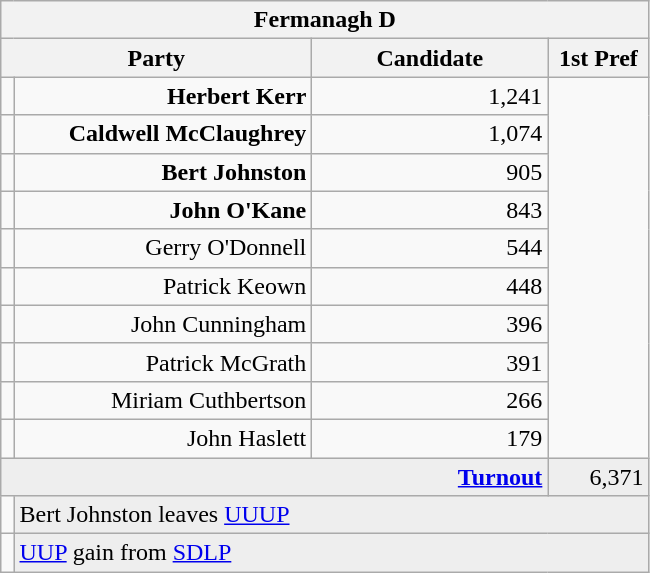<table class="wikitable">
<tr>
<th colspan="4" align="center">Fermanagh D</th>
</tr>
<tr>
<th colspan="2" align="center" width=200>Party</th>
<th width=150>Candidate</th>
<th width=60>1st Pref</th>
</tr>
<tr>
<td></td>
<td align="right"><strong>Herbert Kerr</strong></td>
<td align="right">1,241</td>
</tr>
<tr>
<td></td>
<td align="right"><strong>Caldwell McClaughrey</strong></td>
<td align="right">1,074</td>
</tr>
<tr>
<td></td>
<td align="right"><strong>Bert Johnston</strong></td>
<td align="right">905</td>
</tr>
<tr>
<td></td>
<td align="right"><strong>John O'Kane</strong></td>
<td align="right">843</td>
</tr>
<tr>
<td></td>
<td align="right">Gerry O'Donnell</td>
<td align="right">544</td>
</tr>
<tr>
<td></td>
<td align="right">Patrick Keown</td>
<td align="right">448</td>
</tr>
<tr>
<td></td>
<td align="right">John Cunningham</td>
<td align="right">396</td>
</tr>
<tr>
<td></td>
<td align="right">Patrick McGrath</td>
<td align="right">391</td>
</tr>
<tr>
<td></td>
<td align="right">Miriam Cuthbertson</td>
<td align="right">266</td>
</tr>
<tr>
<td></td>
<td align="right">John Haslett</td>
<td align="right">179</td>
</tr>
<tr bgcolor="EEEEEE">
<td colspan=3 align="right"><strong><a href='#'>Turnout</a></strong></td>
<td align="right">6,371</td>
</tr>
<tr>
<td bgcolor=></td>
<td colspan=3 bgcolor="EEEEEE">Bert Johnston leaves <a href='#'>UUUP</a></td>
</tr>
<tr>
<td bgcolor=></td>
<td colspan=3 bgcolor="EEEEEE"><a href='#'>UUP</a> gain from <a href='#'>SDLP</a></td>
</tr>
</table>
